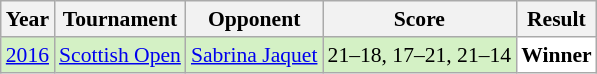<table class="sortable wikitable" style="font-size: 90%;">
<tr>
<th>Year</th>
<th>Tournament</th>
<th>Opponent</th>
<th>Score</th>
<th>Result</th>
</tr>
<tr style="background:#D4F1C5">
<td align="center"><a href='#'>2016</a></td>
<td align="left"><a href='#'>Scottish Open</a></td>
<td align="left"> <a href='#'>Sabrina Jaquet</a></td>
<td align="left">21–18, 17–21, 21–14</td>
<td style="text-align:left; background:white"> <strong>Winner</strong></td>
</tr>
</table>
